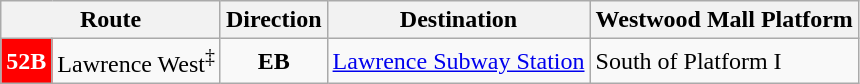<table class="wikitable">
<tr>
<th colspan="2" style="font-weight: bold;">Route</th>
<th style="font-weight: bold;">Direction</th>
<th style="font-weight: bold;">Destination</th>
<th style="font-weight: bold;">Westwood Mall Platform</th>
</tr>
<tr>
<th style="background:red;color:white" align="center" valign="center">52B</th>
<td>Lawrence West<sup>‡</sup></td>
<td style="text-align: center; font-weight: bold;">EB</td>
<td><a href='#'>Lawrence Subway Station</a></td>
<td>South of Platform I</td>
</tr>
</table>
